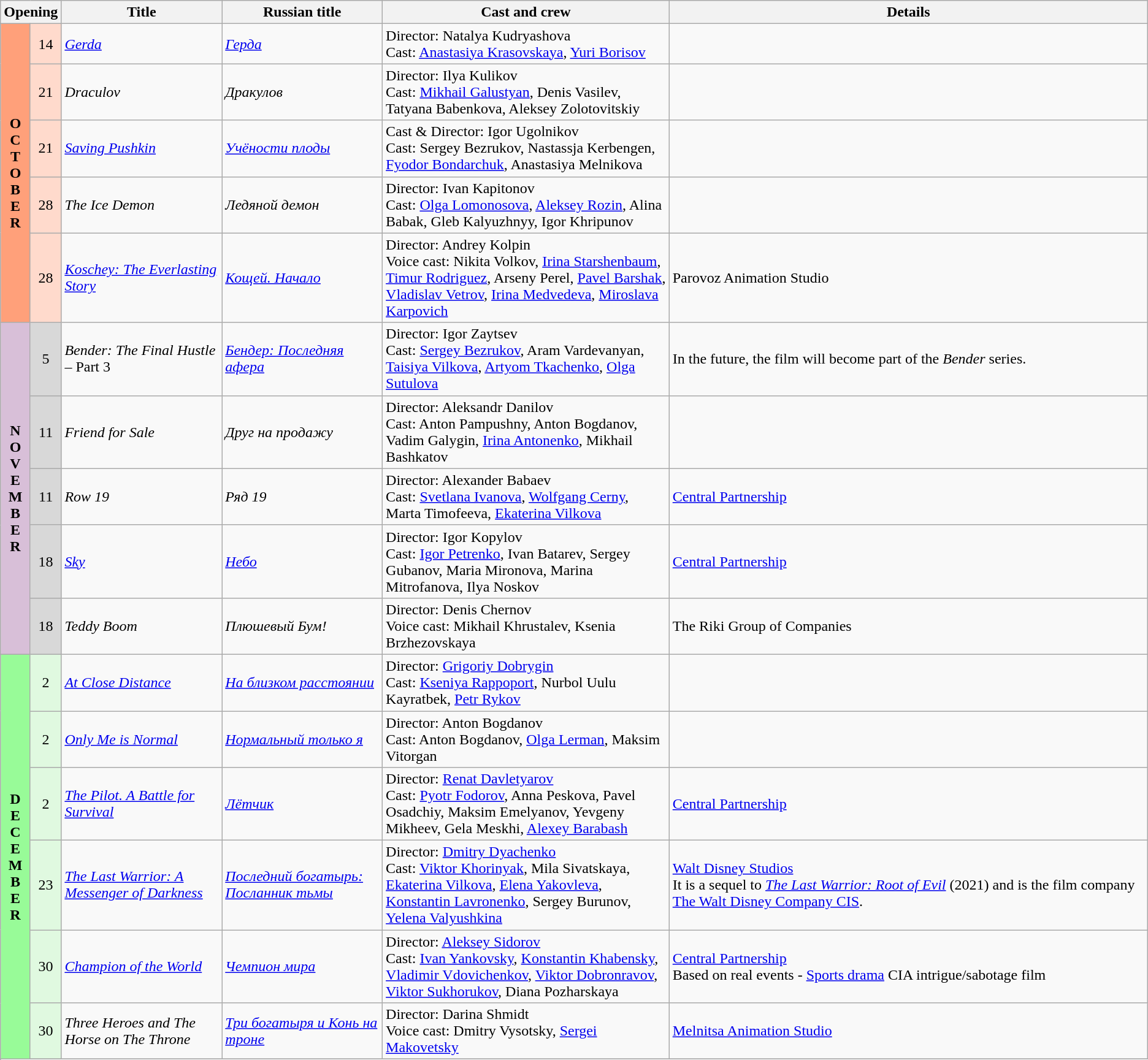<table class="wikitable">
<tr>
<th colspan="2">Opening</th>
<th style="width:14%;">Title</th>
<th style="width:14%;">Russian title</th>
<th style="width:25%;">Cast and crew</th>
<th>Details</th>
</tr>
<tr>
<th rowspan="5" align="center" style="background:#ffa07a; textcolor:#000;">O<br>C<br>T<br>O<br>B<br>E<br>R</th>
<td align="center" style="background:#ffdacc;">14</td>
<td><em><a href='#'>Gerda</a></em></td>
<td><em><a href='#'>Герда</a></em></td>
<td>Director: Natalya Kudryashova <br> Cast: <a href='#'>Anastasiya Krasovskaya</a>, <a href='#'>Yuri Borisov</a></td>
<td></td>
</tr>
<tr>
<td align="center" style="background:#ffdacc;">21</td>
<td><em>Draculov</em></td>
<td><em>Дракулов</em></td>
<td>Director: Ilya Kulikov <br> Cast: <a href='#'>Mikhail Galustyan</a>, Denis Vasilev, Tatyana Babenkova, Aleksey Zolotovitskiy</td>
<td></td>
</tr>
<tr>
<td align="center" style="background:#ffdacc;">21</td>
<td><em><a href='#'>Saving Pushkin</a></em></td>
<td><em><a href='#'>Учёности плоды</a></em></td>
<td>Cast & Director: Igor Ugolnikov <br> Cast: Sergey Bezrukov, Nastassja Kerbengen, <a href='#'>Fyodor Bondarchuk</a>, Anastasiya Melnikova</td>
<td></td>
</tr>
<tr>
<td align="center" style="background:#ffdacc;">28</td>
<td><em>The Ice Demon</em></td>
<td><em>Ледяной демон</em></td>
<td>Director: Ivan Kapitonov <br> Cast: <a href='#'>Olga Lomonosova</a>, <a href='#'>Aleksey Rozin</a>, Alina Babak, Gleb Kalyuzhnyy, Igor Khripunov</td>
<td></td>
</tr>
<tr>
<td align="center" style="background:#ffdacc;">28</td>
<td><em><a href='#'>Koschey: The Everlasting Story</a></em></td>
<td><em><a href='#'>Кощей. Начало</a></em></td>
<td>Director: Andrey Kolpin <br> Voice cast: Nikita Volkov, <a href='#'>Irina Starshenbaum</a>, <a href='#'>Timur Rodriguez</a>, Arseny Perel, <a href='#'>Pavel Barshak</a>, <a href='#'>Vladislav Vetrov</a>, <a href='#'>Irina Medvedeva</a>, <a href='#'>Miroslava Karpovich</a></td>
<td>Parovoz Animation Studio</td>
</tr>
<tr>
<th rowspan="5" align="center" style="background:thistle; textcolor:#000;">N<br>O<br>V<br>E<br>M<br>B<br>E<br>R</th>
<td align="center" style="background:#d8d8d8;">5</td>
<td><em>Bender: The Final Hustle</em> – Part 3</td>
<td><em><a href='#'>Бендер: Последняя афера</a></em></td>
<td>Director: Igor Zaytsev <br> Cast: <a href='#'>Sergey Bezrukov</a>, Aram Vardevanyan, <a href='#'>Taisiya Vilkova</a>, <a href='#'>Artyom Tkachenko</a>, <a href='#'>Olga Sutulova</a></td>
<td>In the future, the film will become part of the <em>Bender</em> series.</td>
</tr>
<tr>
<td align="center" style="background:#d8d8d8;">11</td>
<td><em>Friend for Sale</em></td>
<td><em>Друг на продажу</em></td>
<td>Director: Aleksandr Danilov <br> Cast: Anton Pampushny, Anton Bogdanov, Vadim Galygin, <a href='#'>Irina Antonenko</a>, Mikhail Bashkatov</td>
<td></td>
</tr>
<tr>
<td align="center" style="background:#d8d8d8;">11</td>
<td><em>Row 19</em></td>
<td><em>Ряд 19</em></td>
<td>Director: Alexander Babaev <br> Cast: <a href='#'>Svetlana Ivanova</a>, <a href='#'>Wolfgang Cerny</a>, Marta Timofeeva, <a href='#'>Ekaterina Vilkova</a></td>
<td><a href='#'>Central Partnership</a></td>
</tr>
<tr>
<td align="center" style="background:#d8d8d8;">18</td>
<td><em><a href='#'>Sky</a></em></td>
<td><em><a href='#'>Небо</a></em></td>
<td>Director: Igor Kopylov <br> Cast: <a href='#'>Igor Petrenko</a>, Ivan Batarev, Sergey Gubanov, Maria Mironova, Marina Mitrofanova, Ilya Noskov</td>
<td><a href='#'>Central Partnership</a></td>
</tr>
<tr>
<td align="center" style="background:#d8d8d8;">18</td>
<td><em>Teddy Boom</em></td>
<td><em>Плюшевый Бум!</em></td>
<td>Director: Denis Chernov  <br> Voice cast: Mikhail Khrustalev, Ksenia Brzhezovskaya</td>
<td>The Riki Group of Companies</td>
</tr>
<tr>
<th rowspan="7" align="center" style="background:#98fb98; textcolor:#000;">D<br>E<br>C<br>E<br>M<br>B<br>E<br>R</th>
<td align="center" style="background:#e0f9e0;">2</td>
<td><em><a href='#'>At Close Distance</a></em></td>
<td><em><a href='#'>На близком расстоянии</a></em></td>
<td>Director: <a href='#'>Grigoriy Dobrygin</a> <br> Cast: <a href='#'>Kseniya Rappoport</a>, Nurbol Uulu Kayratbek, <a href='#'>Petr Rykov</a></td>
<td></td>
</tr>
<tr>
<td align="center" style="background:#e0f9e0;">2</td>
<td><em><a href='#'>Only Me is Normal</a></em></td>
<td><em><a href='#'>Нормальный только я</a></em></td>
<td>Director: Anton Bogdanov <br> Cast: Anton Bogdanov, <a href='#'>Olga Lerman</a>, Maksim Vitorgan</td>
<td></td>
</tr>
<tr>
<td align="center" style="background:#e0f9e0;">2</td>
<td><em><a href='#'>The Pilot. A Battle for Survival</a></em></td>
<td><em><a href='#'>Лётчик</a></em></td>
<td>Director: <a href='#'>Renat Davletyarov</a> <br> Cast: <a href='#'>Pyotr Fodorov</a>, Anna Peskova, Pavel Osadchiy, Maksim Emelyanov, Yevgeny Mikheev, Gela Meskhi, <a href='#'>Alexey Barabash</a></td>
<td><a href='#'>Central Partnership</a></td>
</tr>
<tr>
<td align="center" style="background:#e0f9e0;">23</td>
<td><em><a href='#'>The Last Warrior: A Messenger of Darkness</a></em></td>
<td><em><a href='#'>Последний богатырь: Посланник тьмы</a></em></td>
<td>Director: <a href='#'>Dmitry Dyachenko</a> <br> Cast: <a href='#'>Viktor Khorinyak</a>, Mila Sivatskaya, <a href='#'>Ekaterina Vilkova</a>, <a href='#'>Elena Yakovleva</a>, <a href='#'>Konstantin Lavronenko</a>, Sergey Burunov, <a href='#'>Yelena Valyushkina</a></td>
<td><a href='#'>Walt Disney Studios</a> <br> It is a sequel to <em><a href='#'>The Last Warrior: Root of Evil</a></em> (2021) and is the film company <a href='#'>The Walt Disney Company CIS</a>.</td>
</tr>
<tr>
<td align="center" style="background:#e0f9e0;">30</td>
<td><em><a href='#'>Champion of the World</a></em></td>
<td><em><a href='#'>Чемпион мира</a></em></td>
<td>Director: <a href='#'>Aleksey Sidorov</a> <br> Cast: <a href='#'>Ivan Yankovsky</a>, <a href='#'>Konstantin Khabensky</a>, <a href='#'>Vladimir Vdovichenkov</a>, <a href='#'>Viktor Dobronravov</a>, <a href='#'>Viktor Sukhorukov</a>, Diana Pozharskaya</td>
<td><a href='#'>Central Partnership</a> <br> Based on real events - <a href='#'>Sports drama</a> CIA intrigue/sabotage film </td>
</tr>
<tr>
<td align="center" style="background:#e0f9e0;">30</td>
<td><em>Three Heroes and The Horse on The Throne</em></td>
<td><em><a href='#'>Три богатыря и Конь на троне</a></em></td>
<td>Director: Darina Shmidt <br> Voice cast: Dmitry Vysotsky, <a href='#'>Sergei Makovetsky</a></td>
<td><a href='#'>Melnitsa Animation Studio</a></td>
</tr>
<tr>
</tr>
</table>
